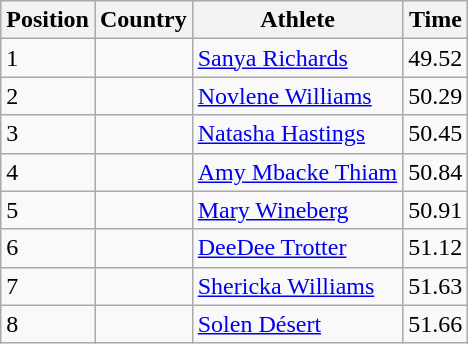<table class="wikitable">
<tr>
<th>Position</th>
<th>Country</th>
<th>Athlete</th>
<th>Time</th>
</tr>
<tr>
<td>1</td>
<td></td>
<td><a href='#'>Sanya Richards</a></td>
<td>49.52</td>
</tr>
<tr>
<td>2</td>
<td></td>
<td><a href='#'>Novlene Williams</a></td>
<td>50.29</td>
</tr>
<tr>
<td>3</td>
<td></td>
<td><a href='#'>Natasha Hastings</a></td>
<td>50.45</td>
</tr>
<tr>
<td>4</td>
<td></td>
<td><a href='#'>Amy Mbacke Thiam</a></td>
<td>50.84</td>
</tr>
<tr>
<td>5</td>
<td></td>
<td><a href='#'>Mary Wineberg</a></td>
<td>50.91</td>
</tr>
<tr>
<td>6</td>
<td></td>
<td><a href='#'>DeeDee Trotter</a></td>
<td>51.12</td>
</tr>
<tr>
<td>7</td>
<td></td>
<td><a href='#'>Shericka Williams</a></td>
<td>51.63</td>
</tr>
<tr>
<td>8</td>
<td></td>
<td><a href='#'>Solen Désert</a></td>
<td>51.66</td>
</tr>
</table>
